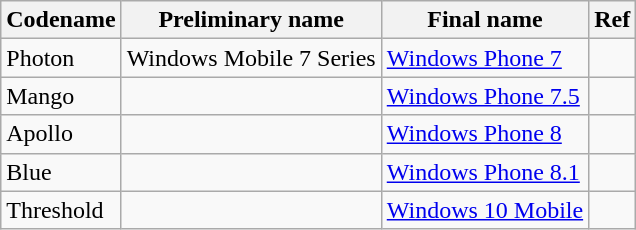<table class="sortable wikitable">
<tr>
<th>Codename</th>
<th>Preliminary name</th>
<th>Final name</th>
<th>Ref</th>
</tr>
<tr>
<td>Photon</td>
<td>Windows Mobile 7 Series</td>
<td><a href='#'>Windows Phone 7</a></td>
<td></td>
</tr>
<tr>
<td>Mango</td>
<td></td>
<td><a href='#'>Windows Phone 7.5</a></td>
<td></td>
</tr>
<tr>
<td>Apollo</td>
<td></td>
<td><a href='#'>Windows Phone 8</a></td>
<td></td>
</tr>
<tr>
<td>Blue</td>
<td></td>
<td><a href='#'>Windows Phone 8.1</a></td>
<td></td>
</tr>
<tr>
<td>Threshold</td>
<td></td>
<td><a href='#'>Windows 10 Mobile</a></td>
<td></td>
</tr>
</table>
